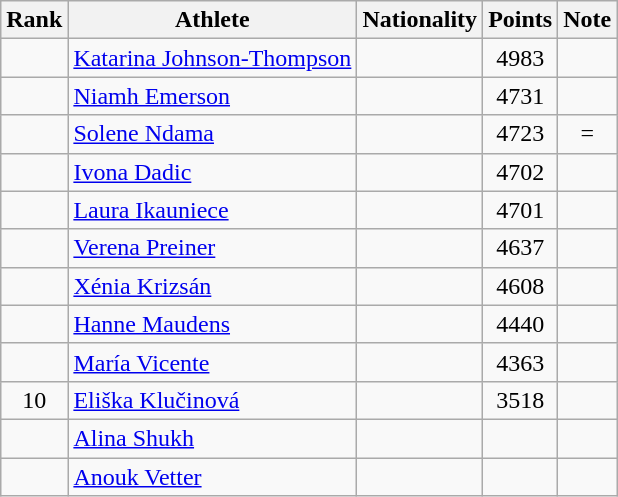<table class="wikitable sortable" style="text-align:center">
<tr>
<th>Rank</th>
<th>Athlete</th>
<th>Nationality</th>
<th>Points</th>
<th>Note</th>
</tr>
<tr>
<td></td>
<td align=left><a href='#'>Katarina Johnson-Thompson</a></td>
<td align=left></td>
<td>4983</td>
<td></td>
</tr>
<tr>
<td></td>
<td align=left><a href='#'>Niamh Emerson</a></td>
<td align=left></td>
<td>4731</td>
<td></td>
</tr>
<tr>
<td></td>
<td align=left><a href='#'>Solene Ndama</a></td>
<td align=left></td>
<td>4723</td>
<td>=</td>
</tr>
<tr>
<td></td>
<td align=left><a href='#'>Ivona Dadic</a></td>
<td align=left></td>
<td>4702</td>
<td></td>
</tr>
<tr>
<td></td>
<td align=left><a href='#'>Laura Ikauniece</a></td>
<td align=left></td>
<td>4701</td>
<td></td>
</tr>
<tr>
<td></td>
<td align=left><a href='#'>Verena Preiner</a></td>
<td align=left></td>
<td>4637</td>
<td></td>
</tr>
<tr>
<td></td>
<td align=left><a href='#'>Xénia Krizsán</a></td>
<td align=left></td>
<td>4608</td>
<td></td>
</tr>
<tr>
<td></td>
<td align=left><a href='#'>Hanne Maudens</a></td>
<td align=left></td>
<td>4440</td>
<td></td>
</tr>
<tr>
<td></td>
<td align=left><a href='#'>María Vicente</a></td>
<td align=left></td>
<td>4363</td>
<td></td>
</tr>
<tr>
<td>10</td>
<td align=left><a href='#'>Eliška Klučinová</a></td>
<td align=left></td>
<td>3518</td>
<td></td>
</tr>
<tr>
<td></td>
<td align=left><a href='#'>Alina Shukh</a></td>
<td align=left></td>
<td></td>
<td></td>
</tr>
<tr>
<td></td>
<td align=left><a href='#'>Anouk Vetter</a></td>
<td align=left></td>
<td></td>
<td></td>
</tr>
</table>
